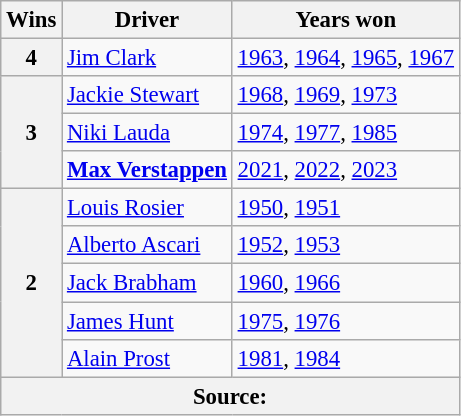<table class="wikitable" style="font-size: 95%">
<tr>
<th>Wins</th>
<th>Driver</th>
<th>Years won</th>
</tr>
<tr>
<th>4</th>
<td> <a href='#'>Jim Clark</a></td>
<td><a href='#'>1963</a>, <a href='#'>1964</a>, <a href='#'>1965</a>, <a href='#'>1967</a></td>
</tr>
<tr>
<th rowspan=3>3</th>
<td> <a href='#'>Jackie Stewart</a></td>
<td><a href='#'>1968</a>, <a href='#'>1969</a>, <a href='#'>1973</a></td>
</tr>
<tr>
<td> <a href='#'>Niki Lauda</a></td>
<td><a href='#'>1974</a>, <a href='#'>1977</a>, <a href='#'>1985</a></td>
</tr>
<tr>
<td> <strong><a href='#'>Max Verstappen</a></strong></td>
<td><a href='#'>2021</a>, <a href='#'>2022</a>, <a href='#'>2023</a></td>
</tr>
<tr>
<th rowspan=5>2</th>
<td> <a href='#'>Louis Rosier</a></td>
<td><span><a href='#'>1950</a></span>, <span><a href='#'>1951</a></span></td>
</tr>
<tr>
<td> <a href='#'>Alberto Ascari</a></td>
<td><a href='#'>1952</a>, <a href='#'>1953</a></td>
</tr>
<tr>
<td> <a href='#'>Jack Brabham</a></td>
<td><a href='#'>1960</a>, <a href='#'>1966</a></td>
</tr>
<tr>
<td> <a href='#'>James Hunt</a></td>
<td><a href='#'>1975</a>, <a href='#'>1976</a></td>
</tr>
<tr>
<td> <a href='#'>Alain Prost</a></td>
<td><a href='#'>1981</a>, <a href='#'>1984</a></td>
</tr>
<tr>
<th colspan=3>Source:</th>
</tr>
</table>
